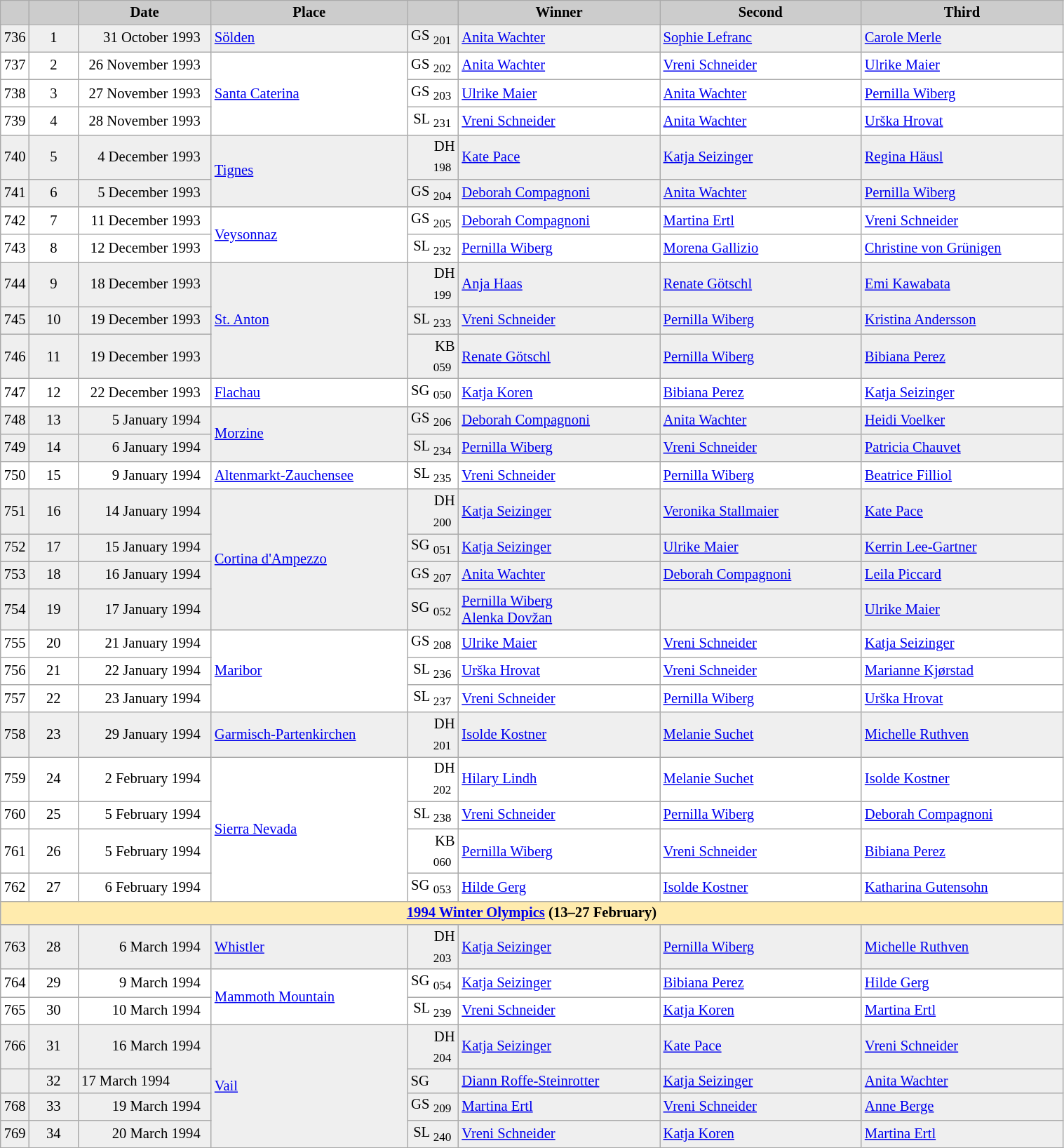<table class="wikitable plainrowheaders" style="background:#fff; font-size:86%; line-height:16px; border:grey solid 1px; border-collapse:collapse;">
<tr style="background:#ccc; text-align:center;">
<td align="center" width="13"></td>
<td align="center" width="40"></td>
<td align="center" width="120"><strong>Date</strong></td>
<td align="center" width="180"><strong>Place</strong></td>
<td align="center" width="42"></td>
<td align="center" width="185"><strong>Winner</strong></td>
<td align="center" width="185"><strong>Second</strong></td>
<td align="center" width="185"><strong>Third</strong></td>
</tr>
<tr bgcolor="#EFEFEF">
<td align=center>736</td>
<td align=center>1</td>
<td align=right>31 October 1993  </td>
<td> <a href='#'>Sölden</a></td>
<td align=right>GS <sub>201</sub> </td>
<td> <a href='#'>Anita Wachter</a></td>
<td> <a href='#'>Sophie Lefranc</a></td>
<td> <a href='#'>Carole Merle</a></td>
</tr>
<tr>
<td align=center>737</td>
<td align=center>2</td>
<td align=right>26 November 1993  </td>
<td rowspan=3> <a href='#'>Santa Caterina</a></td>
<td align=right>GS <sub>202</sub> </td>
<td> <a href='#'>Anita Wachter</a></td>
<td> <a href='#'>Vreni Schneider</a></td>
<td> <a href='#'>Ulrike Maier</a></td>
</tr>
<tr>
<td align=center>738</td>
<td align=center>3</td>
<td align=right>27 November 1993  </td>
<td align=right>GS <sub>203</sub> </td>
<td> <a href='#'>Ulrike Maier</a></td>
<td> <a href='#'>Anita Wachter</a></td>
<td> <a href='#'>Pernilla Wiberg</a></td>
</tr>
<tr>
<td align=center>739</td>
<td align=center>4</td>
<td align=right>28 November 1993  </td>
<td align=right>SL <sub>231</sub> </td>
<td> <a href='#'>Vreni Schneider</a></td>
<td> <a href='#'>Anita Wachter</a></td>
<td> <a href='#'>Urška Hrovat</a></td>
</tr>
<tr bgcolor="#EFEFEF">
<td align=center>740</td>
<td align=center>5</td>
<td align=right>4 December 1993  </td>
<td rowspan=2> <a href='#'>Tignes</a></td>
<td align=right>DH <sub>198</sub> </td>
<td> <a href='#'>Kate Pace</a></td>
<td> <a href='#'>Katja Seizinger</a></td>
<td> <a href='#'>Regina Häusl</a></td>
</tr>
<tr bgcolor="#EFEFEF">
<td align=center>741</td>
<td align=center>6</td>
<td align=right>5 December 1993  </td>
<td align=right>GS <sub>204</sub> </td>
<td> <a href='#'>Deborah Compagnoni</a></td>
<td> <a href='#'>Anita Wachter</a></td>
<td> <a href='#'>Pernilla Wiberg</a></td>
</tr>
<tr>
<td align=center>742</td>
<td align=center>7</td>
<td align=right>11 December 1993  </td>
<td rowspan=2> <a href='#'>Veysonnaz</a></td>
<td align=right>GS <sub>205</sub> </td>
<td> <a href='#'>Deborah Compagnoni</a></td>
<td> <a href='#'>Martina Ertl</a></td>
<td> <a href='#'>Vreni Schneider</a></td>
</tr>
<tr>
<td align=center>743</td>
<td align=center>8</td>
<td align=right>12 December 1993  </td>
<td align=right>SL <sub>232</sub> </td>
<td> <a href='#'>Pernilla Wiberg</a></td>
<td> <a href='#'>Morena Gallizio</a></td>
<td> <a href='#'>Christine von Grünigen</a></td>
</tr>
<tr bgcolor="#EFEFEF">
<td align=center>744</td>
<td align=center>9</td>
<td align=right>18 December 1993  </td>
<td rowspan=3> <a href='#'>St. Anton</a></td>
<td align=right>DH <sub>199</sub> </td>
<td> <a href='#'>Anja Haas</a></td>
<td> <a href='#'>Renate Götschl</a></td>
<td> <a href='#'>Emi Kawabata</a></td>
</tr>
<tr bgcolor="#EFEFEF">
<td align=center>745</td>
<td align=center>10</td>
<td align=right>19 December 1993  </td>
<td align=right>SL <sub>233</sub> </td>
<td> <a href='#'>Vreni Schneider</a></td>
<td> <a href='#'>Pernilla Wiberg</a></td>
<td> <a href='#'>Kristina Andersson</a></td>
</tr>
<tr bgcolor="#EFEFEF">
<td align=center>746</td>
<td align=center>11</td>
<td align=right>19 December 1993  </td>
<td align=right>KB <sub>059</sub> </td>
<td> <a href='#'>Renate Götschl</a></td>
<td> <a href='#'>Pernilla Wiberg</a></td>
<td> <a href='#'>Bibiana Perez</a></td>
</tr>
<tr>
<td align=center>747</td>
<td align=center>12</td>
<td align=right>22 December 1993  </td>
<td> <a href='#'>Flachau</a></td>
<td align=right>SG <sub>050</sub> </td>
<td> <a href='#'>Katja Koren</a></td>
<td> <a href='#'>Bibiana Perez</a></td>
<td> <a href='#'>Katja Seizinger</a></td>
</tr>
<tr bgcolor="#EFEFEF">
<td align=center>748</td>
<td align=center>13</td>
<td align=right>5 January 1994  </td>
<td rowspan=2> <a href='#'>Morzine</a></td>
<td align=right>GS <sub>206</sub> </td>
<td> <a href='#'>Deborah Compagnoni</a></td>
<td> <a href='#'>Anita Wachter</a></td>
<td> <a href='#'>Heidi Voelker</a></td>
</tr>
<tr bgcolor="#EFEFEF">
<td align=center>749</td>
<td align=center>14</td>
<td align=right>6 January 1994  </td>
<td align=right>SL <sub>234</sub> </td>
<td> <a href='#'>Pernilla Wiberg</a></td>
<td> <a href='#'>Vreni Schneider</a></td>
<td> <a href='#'>Patricia Chauvet</a></td>
</tr>
<tr>
<td align=center>750</td>
<td align=center>15</td>
<td align=right>9 January 1994  </td>
<td> <a href='#'>Altenmarkt-Zauchensee</a></td>
<td align=right>SL <sub>235</sub> </td>
<td> <a href='#'>Vreni Schneider</a></td>
<td> <a href='#'>Pernilla Wiberg</a></td>
<td> <a href='#'>Beatrice Filliol</a></td>
</tr>
<tr bgcolor="#EFEFEF">
<td align=center>751</td>
<td align=center>16</td>
<td align=right>14 January 1994  </td>
<td rowspan=4> <a href='#'>Cortina d'Ampezzo</a></td>
<td align=right>DH <sub>200</sub> </td>
<td> <a href='#'>Katja Seizinger</a></td>
<td> <a href='#'>Veronika Stallmaier</a></td>
<td> <a href='#'>Kate Pace</a></td>
</tr>
<tr bgcolor="#EFEFEF">
<td align=center>752</td>
<td align=center>17</td>
<td align=right>15 January 1994  </td>
<td align=right>SG <sub>051</sub> </td>
<td> <a href='#'>Katja Seizinger</a></td>
<td> <a href='#'>Ulrike Maier</a></td>
<td> <a href='#'>Kerrin Lee-Gartner</a></td>
</tr>
<tr bgcolor="#EFEFEF">
<td align=center>753</td>
<td align=center>18</td>
<td align=right>16 January 1994  </td>
<td align=right>GS <sub>207</sub> </td>
<td> <a href='#'>Anita Wachter</a></td>
<td> <a href='#'>Deborah Compagnoni</a></td>
<td> <a href='#'>Leila Piccard</a></td>
</tr>
<tr bgcolor="#EFEFEF">
<td align=center>754</td>
<td align=center>19</td>
<td align=right>17 January 1994  </td>
<td align=right>SG <sub>052</sub> </td>
<td> <a href='#'>Pernilla Wiberg</a><br> <a href='#'>Alenka Dovžan</a></td>
<td></td>
<td> <a href='#'>Ulrike Maier</a></td>
</tr>
<tr>
<td align=center>755</td>
<td align=center>20</td>
<td align=right>21 January 1994  </td>
<td rowspan=3> <a href='#'>Maribor</a></td>
<td align=right>GS <sub>208</sub> </td>
<td> <a href='#'>Ulrike Maier</a></td>
<td> <a href='#'>Vreni Schneider</a></td>
<td> <a href='#'>Katja Seizinger</a></td>
</tr>
<tr>
<td align=center>756</td>
<td align=center>21</td>
<td align=right>22 January 1994  </td>
<td align=right>SL <sub>236</sub> </td>
<td> <a href='#'>Urška Hrovat</a></td>
<td> <a href='#'>Vreni Schneider</a></td>
<td> <a href='#'>Marianne Kjørstad</a></td>
</tr>
<tr>
<td align=center>757</td>
<td align=center>22</td>
<td align=right>23 January 1994  </td>
<td align=right>SL <sub>237</sub> </td>
<td> <a href='#'>Vreni Schneider</a></td>
<td> <a href='#'>Pernilla Wiberg</a></td>
<td> <a href='#'>Urška Hrovat</a></td>
</tr>
<tr bgcolor="#EFEFEF">
<td align=center>758</td>
<td align=center>23</td>
<td align=right>29 January 1994  </td>
<td> <a href='#'>Garmisch-Partenkirchen</a></td>
<td align=right>DH <sub>201</sub> </td>
<td> <a href='#'>Isolde Kostner</a></td>
<td> <a href='#'>Melanie Suchet</a></td>
<td> <a href='#'>Michelle Ruthven</a></td>
</tr>
<tr>
<td align=center>759</td>
<td align=center>24</td>
<td align=right>2 February 1994  </td>
<td rowspan=4> <a href='#'>Sierra Nevada</a></td>
<td align=right>DH <sub>202</sub> </td>
<td> <a href='#'>Hilary Lindh</a></td>
<td> <a href='#'>Melanie Suchet</a></td>
<td> <a href='#'>Isolde Kostner</a></td>
</tr>
<tr>
<td align=center>760</td>
<td align=center>25</td>
<td align=right>5 February 1994  </td>
<td align=right>SL <sub>238</sub> </td>
<td> <a href='#'>Vreni Schneider</a></td>
<td> <a href='#'>Pernilla Wiberg</a></td>
<td> <a href='#'>Deborah Compagnoni</a></td>
</tr>
<tr>
<td align=center>761</td>
<td align=center>26</td>
<td align=right>5 February 1994  </td>
<td align=right>KB <sub>060</sub> </td>
<td> <a href='#'>Pernilla Wiberg</a></td>
<td> <a href='#'>Vreni Schneider</a></td>
<td> <a href='#'>Bibiana Perez</a></td>
</tr>
<tr>
<td align=center>762</td>
<td align=center>27</td>
<td align=right>6 February 1994  </td>
<td align=right>SG <sub>053</sub> </td>
<td> <a href='#'>Hilde Gerg</a></td>
<td> <a href='#'>Isolde Kostner</a></td>
<td> <a href='#'>Katharina Gutensohn</a></td>
</tr>
<tr style="background:#FFEBAD">
<td colspan="8" style="text-align:center;"><strong><a href='#'>1994 Winter Olympics</a> (13–27 February)</strong></td>
</tr>
<tr bgcolor="#EFEFEF" align="left">
<td align=center>763</td>
<td align=center>28</td>
<td align=right>6 March 1994  </td>
<td> <a href='#'>Whistler</a></td>
<td align=right>DH <sub>203</sub> </td>
<td> <a href='#'>Katja Seizinger</a></td>
<td> <a href='#'>Pernilla Wiberg</a></td>
<td> <a href='#'>Michelle Ruthven</a></td>
</tr>
<tr>
<td align=center>764</td>
<td align=center>29</td>
<td align=right>9 March 1994  </td>
<td rowspan=2> <a href='#'>Mammoth Mountain</a></td>
<td align=right>SG <sub>054</sub> </td>
<td> <a href='#'>Katja Seizinger</a></td>
<td> <a href='#'>Bibiana Perez</a></td>
<td> <a href='#'>Hilde Gerg</a></td>
</tr>
<tr>
<td align=center>765</td>
<td align=center>30</td>
<td align=right>10 March 1994  </td>
<td align=right>SL <sub>239</sub> </td>
<td> <a href='#'>Vreni Schneider</a></td>
<td> <a href='#'>Katja Koren</a></td>
<td> <a href='#'>Martina Ertl</a></td>
</tr>
<tr bgcolor="#EFEFEF">
<td align=center>766</td>
<td align=center>31</td>
<td align=right>16 March 1994  </td>
<td rowspan=4> <a href='#'>Vail</a></td>
<td align=right>DH <sub>204</sub> </td>
<td> <a href='#'>Katja Seizinger</a></td>
<td> <a href='#'>Kate Pace</a></td>
<td> <a href='#'>Vreni Schneider</a></td>
</tr>
<tr bgcolor="#EFEFEF">
<td align=center></td>
<td align=center>32</td>
<td>17 March 1994</td>
<td>SG</td>
<td> <a href='#'>Diann Roffe-Steinrotter</a></td>
<td> <a href='#'>Katja Seizinger</a></td>
<td> <a href='#'>Anita Wachter</a></td>
</tr>
<tr bgcolor="#EFEFEF">
<td align=center>768</td>
<td align=center>33</td>
<td align=right>19 March 1994  </td>
<td align=right>GS <sub>209</sub> </td>
<td> <a href='#'>Martina Ertl</a></td>
<td> <a href='#'>Vreni Schneider</a></td>
<td> <a href='#'>Anne Berge</a></td>
</tr>
<tr bgcolor="#EFEFEF">
<td align=center>769</td>
<td align=center>34</td>
<td align=right>20 March 1994  </td>
<td align=right>SL <sub>240</sub> </td>
<td> <a href='#'>Vreni Schneider</a></td>
<td> <a href='#'>Katja Koren</a></td>
<td> <a href='#'>Martina Ertl</a></td>
</tr>
</table>
